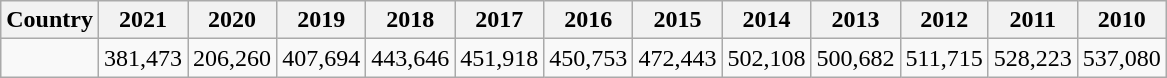<table class="wikitable sortable">
<tr>
<th>Country</th>
<th>2021</th>
<th>2020</th>
<th>2019</th>
<th>2018</th>
<th>2017</th>
<th>2016</th>
<th>2015</th>
<th>2014</th>
<th>2013</th>
<th>2012</th>
<th>2011</th>
<th>2010</th>
</tr>
<tr>
<td></td>
<td> 381,473</td>
<td> 206,260</td>
<td> 407,694</td>
<td> 443,646</td>
<td> 451,918</td>
<td> 450,753</td>
<td> 472,443</td>
<td> 502,108</td>
<td> 500,682</td>
<td> 511,715</td>
<td> 528,223</td>
<td>537,080</td>
</tr>
</table>
